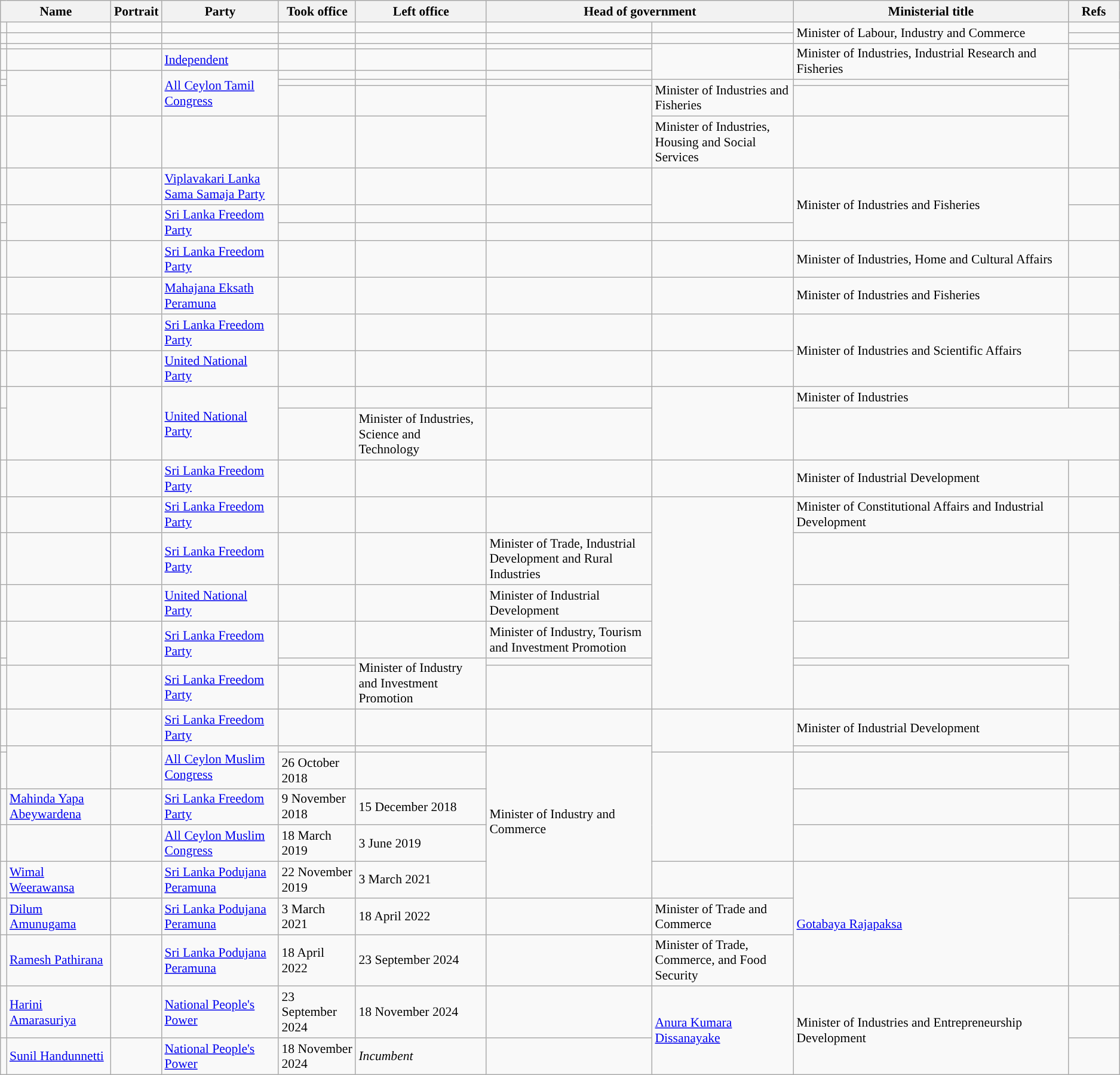<table class="wikitable plainrowheaders sortable" style="font-size:90%; text-align:left;">
<tr>
<th scope=col colspan="2">Name</th>
<th scope=col class=unsortable>Portrait</th>
<th scope=col>Party</th>
<th scope=col>Took office</th>
<th scope=col>Left office</th>
<th scope=col colspan="2">Head of government</th>
<th scope=col width=300px>Ministerial title</th>
<th scope=col width=50px class=unsortable>Refs</th>
</tr>
<tr>
<td></td>
<td></td>
<td></td>
<td></td>
<td align=center></td>
<td align=center></td>
<td></td>
<td></td>
<td rowspan=2>Minister of Labour, Industry and Commerce</td>
<td align=center></td>
</tr>
<tr>
<td></td>
<td></td>
<td></td>
<td></td>
<td align=center></td>
<td align=center></td>
<td></td>
<td></td>
<td align=center></td>
</tr>
<tr>
<td></td>
<td></td>
<td></td>
<td></td>
<td align=center></td>
<td align=center></td>
<td !align="center" style="background:"></td>
<td rowspan=3></td>
<td rowspan=3>Minister of Industries, Industrial Research and Fisheries</td>
<td align=center></td>
</tr>
<tr>
<td !align="center" style="background:"></td>
<td></td>
<td></td>
<td><a href='#'>Independent</a></td>
<td align=center></td>
<td align=center></td>
<td align=center></td>
</tr>
<tr>
<td !align="center" style="background:"></td>
<td rowspan=3></td>
<td rowspan=3></td>
<td rowspan=3><a href='#'>All Ceylon Tamil Congress</a></td>
<td align=center></td>
<td></td>
<td align=center></td>
</tr>
<tr>
<td align=center></td>
<td></td>
<td !align="center" style="background:"></td>
<td></td>
<td rowspan=2>Minister of Industries and Fisheries</td>
<td align=center></td>
</tr>
<tr>
<td></td>
<td align=center></td>
<td !align="center" style="background:"></td>
<td rowspan=2></td>
<td align=center></td>
</tr>
<tr>
<td></td>
<td></td>
<td></td>
<td></td>
<td align=center></td>
<td align=center></td>
<td>Minister of Industries, Housing and Social Services</td>
<td align=center></td>
</tr>
<tr>
<td !align="center" style="background:"></td>
<td></td>
<td></td>
<td><a href='#'>Viplavakari Lanka Sama Samaja Party</a></td>
<td></td>
<td align=center></td>
<td !align="center" style="background:"></td>
<td rowspan=2></td>
<td rowspan=3>Minister of Industries and Fisheries</td>
<td align=center></td>
</tr>
<tr>
<td !align="center" style="background:"></td>
<td rowspan=2></td>
<td rowspan=2></td>
<td rowspan=2><a href='#'>Sri Lanka Freedom Party</a></td>
<td align=center></td>
<td></td>
<td align=center></td>
</tr>
<tr>
<td></td>
<td></td>
<td !align="center" style="background:"></td>
<td></td>
<td></td>
</tr>
<tr>
<td !align="center" style="background:"></td>
<td></td>
<td align=center></td>
<td><a href='#'>Sri Lanka Freedom Party</a></td>
<td align=center></td>
<td></td>
<td !align="center" style="background:"></td>
<td></td>
<td>Minister of Industries, Home and Cultural Affairs</td>
<td align=center></td>
</tr>
<tr>
<td !align="center" style="background:"></td>
<td></td>
<td align=center></td>
<td><a href='#'>Mahajana Eksath Peramuna</a></td>
<td align=center></td>
<td></td>
<td !align="center" style="background:"></td>
<td></td>
<td>Minister of Industries and Fisheries</td>
<td align=center></td>
</tr>
<tr>
<td !align="center" style="background:"></td>
<td></td>
<td></td>
<td><a href='#'>Sri Lanka Freedom Party</a></td>
<td></td>
<td align=center></td>
<td !align="center" style="background:"></td>
<td></td>
<td rowspan=2>Minister of Industries and Scientific Affairs</td>
<td align=center></td>
</tr>
<tr>
<td !align="center" style="background:"></td>
<td></td>
<td></td>
<td><a href='#'>United National Party</a></td>
<td align=center></td>
<td></td>
<td !align="center" style="background:"></td>
<td></td>
<td align=center></td>
</tr>
<tr>
<td !align="center" style="background:"></td>
<td rowspan=2></td>
<td align=center rowspan=2></td>
<td rowspan=2><a href='#'>United National Party</a></td>
<td align=center></td>
<td></td>
<td !align="center" style="background:"></td>
<td rowspan=2></td>
<td>Minister of Industries</td>
<td align=center></td>
</tr>
<tr>
<td align=center></td>
<td></td>
<td>Minister of Industries, Science and Technology</td>
<td align=center></td>
</tr>
<tr>
<td !align="center" style="background:"></td>
<td></td>
<td></td>
<td><a href='#'>Sri Lanka Freedom Party</a></td>
<td align=center></td>
<td></td>
<td !align="center" style="background:"></td>
<td></td>
<td>Minister of Industrial Development</td>
<td align=center></td>
</tr>
<tr>
<td !align="center" style="background:"></td>
<td></td>
<td align=center></td>
<td><a href='#'>Sri Lanka Freedom Party</a></td>
<td align=center></td>
<td></td>
<td !align="center" style="background:"></td>
<td rowspan=6></td>
<td>Minister of Constitutional Affairs and Industrial Development</td>
<td align=center></td>
</tr>
<tr>
<td !align="center" style="background:"></td>
<td></td>
<td></td>
<td><a href='#'>Sri Lanka Freedom Party</a></td>
<td align=center></td>
<td></td>
<td>Minister of Trade, Industrial Development and Rural Industries</td>
<td align=center></td>
</tr>
<tr>
<td !align="center" style="background:"></td>
<td></td>
<td align=center></td>
<td><a href='#'>United National Party</a></td>
<td align=center></td>
<td align=center></td>
<td>Minister of Industrial Development</td>
<td align=center></td>
</tr>
<tr>
<td !align="center" style="background:"></td>
<td rowspan=2></td>
<td rowspan=2></td>
<td rowspan=2><a href='#'>Sri Lanka Freedom Party</a></td>
<td align=center></td>
<td></td>
<td>Minister of Industry, Tourism and Investment Promotion</td>
<td align=center></td>
</tr>
<tr>
<td align=center></td>
<td></td>
<td rowspan=2>Minister of Industry and Investment Promotion</td>
<td align=center></td>
</tr>
<tr>
<td !align="center" style="background:"></td>
<td></td>
<td align=center></td>
<td><a href='#'>Sri Lanka Freedom Party</a></td>
<td align=center></td>
<td></td>
<td align=center></td>
</tr>
<tr>
<td !align="center" style="background:"></td>
<td></td>
<td></td>
<td><a href='#'>Sri Lanka Freedom Party</a></td>
<td align=center></td>
<td></td>
<td !align="center" style="background:"></td>
<td rowspan=2></td>
<td>Minister of Industrial Development</td>
<td align=center></td>
</tr>
<tr>
<td !align="center" style="background:"></td>
<td rowspan=2></td>
<td align=center rowspan=2></td>
<td rowspan=2><a href='#'>All Ceylon Muslim Congress</a></td>
<td align=center></td>
<td align=center></td>
<td rowspan="5">Minister of Industry and Commerce</td>
<td align=center></td>
</tr>
<tr>
<td align=center></td>
<td>26 October 2018</td>
<td style="background:"></td>
<td rowspan="3"></td>
<td align=center></td>
</tr>
<tr>
<td !align="center" style="background:"></td>
<td><a href='#'>Mahinda Yapa Abeywardena</a></td>
<td></td>
<td><a href='#'>Sri Lanka Freedom Party</a></td>
<td>9 November 2018</td>
<td>15 December 2018</td>
<td !align="center" style="background:"></td>
<td></td>
</tr>
<tr>
<td !align="center" style="background:"></td>
<td></td>
<td></td>
<td><a href='#'>All Ceylon Muslim Congress</a></td>
<td>18 March 2019</td>
<td>3 June 2019</td>
<td !align="center" style="background:"></td>
<td></td>
</tr>
<tr>
<td !align="center" style="background:"></td>
<td><a href='#'>Wimal Weerawansa</a></td>
<td></td>
<td><a href='#'>Sri Lanka Podujana Peramuna</a></td>
<td>22 November 2019</td>
<td>3 March 2021</td>
<td !align="center" style="background:"></td>
<td rowspan="3"><a href='#'>Gotabaya Rajapaksa</a></td>
<td></td>
</tr>
<tr>
<td !align="center" style="background:"></td>
<td><a href='#'>Dilum Amunugama</a></td>
<td></td>
<td><a href='#'>Sri Lanka Podujana Peramuna</a></td>
<td>3 March 2021</td>
<td>18 April 2022</td>
<td !align="center" style="background:"></td>
<td>Minister of Trade and Commerce</td>
</tr>
<tr>
<td !align="center" style="background:"></td>
<td><a href='#'>Ramesh Pathirana</a></td>
<td></td>
<td><a href='#'>Sri Lanka Podujana Peramuna</a></td>
<td>18 April 2022</td>
<td>23 September 2024</td>
<td !align="center" style="background:"></td>
<td>Minister of Trade, Commerce, and Food Security</td>
</tr>
<tr>
<td !align="center" style="background:"></td>
<td><a href='#'>Harini Amarasuriya</a></td>
<td></td>
<td><a href='#'>National People's Power</a></td>
<td>23 September 2024</td>
<td>18 November 2024</td>
<td !align="center" style="background:"></td>
<td rowspan="2"><a href='#'>Anura Kumara Dissanayake</a></td>
<td rowspan="2">Minister of Industries and Entrepreneurship Development</td>
<td></td>
</tr>
<tr>
<td !align="center" style="background:"></td>
<td><a href='#'>Sunil Handunnetti</a></td>
<td></td>
<td><a href='#'>National People's Power</a></td>
<td>18 November 2024</td>
<td><em>Incumbent</em></td>
<td !align="center" style="background:"></td>
<td></td>
</tr>
</table>
